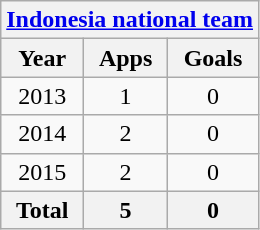<table class="wikitable" style="text-align:center">
<tr>
<th colspan=3><a href='#'>Indonesia national team</a></th>
</tr>
<tr>
<th>Year</th>
<th>Apps</th>
<th>Goals</th>
</tr>
<tr>
<td>2013</td>
<td>1</td>
<td>0</td>
</tr>
<tr>
<td>2014</td>
<td>2</td>
<td>0</td>
</tr>
<tr>
<td>2015</td>
<td>2</td>
<td>0</td>
</tr>
<tr>
<th>Total</th>
<th>5</th>
<th>0</th>
</tr>
</table>
